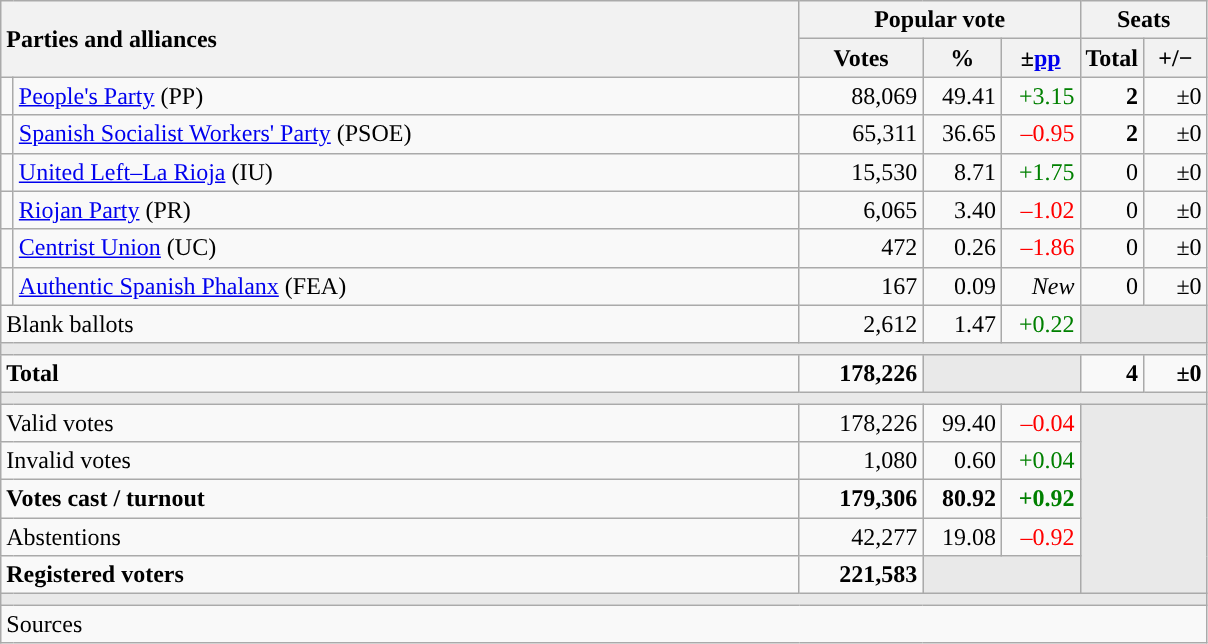<table class="wikitable" style="text-align:right;">
<tr>
<th style="text-align:left;" rowspan="2" colspan="2" width="525">Parties and alliances</th>
<th colspan="3">Popular vote</th>
<th colspan="2">Seats</th>
</tr>
<tr>
<th width="75">Votes</th>
<th width="45">%</th>
<th width="45">±<a href='#'>pp</a></th>
<th width="35">Total</th>
<th width="35">+/−</th>
</tr>
<tr>
<td width="1" style="color:inherit;background:"></td>
<td align="left"><a href='#'>People's Party</a> (PP)</td>
<td>88,069</td>
<td>49.41</td>
<td style="color:green;">+3.15</td>
<td><strong>2</strong></td>
<td>±0</td>
</tr>
<tr>
<td style="color:inherit;background:"></td>
<td align="left"><a href='#'>Spanish Socialist Workers' Party</a> (PSOE)</td>
<td>65,311</td>
<td>36.65</td>
<td style="color:red;">–0.95</td>
<td><strong>2</strong></td>
<td>±0</td>
</tr>
<tr>
<td style="color:inherit;background:"></td>
<td align="left"><a href='#'>United Left–La Rioja</a> (IU)</td>
<td>15,530</td>
<td>8.71</td>
<td style="color:green;">+1.75</td>
<td>0</td>
<td>±0</td>
</tr>
<tr>
<td style="color:inherit;background:"></td>
<td align="left"><a href='#'>Riojan Party</a> (PR)</td>
<td>6,065</td>
<td>3.40</td>
<td style="color:red;">–1.02</td>
<td>0</td>
<td>±0</td>
</tr>
<tr>
<td style="color:inherit;background:"></td>
<td align="left"><a href='#'>Centrist Union</a> (UC)</td>
<td>472</td>
<td>0.26</td>
<td style="color:red;">–1.86</td>
<td>0</td>
<td>±0</td>
</tr>
<tr>
<td style="color:inherit;background:"></td>
<td align="left"><a href='#'>Authentic Spanish Phalanx</a> (FEA)</td>
<td>167</td>
<td>0.09</td>
<td><em>New</em></td>
<td>0</td>
<td>±0</td>
</tr>
<tr>
<td align="left" colspan="2">Blank ballots</td>
<td>2,612</td>
<td>1.47</td>
<td style="color:green;">+0.22</td>
<td bgcolor="#E9E9E9" colspan="2"></td>
</tr>
<tr>
<td colspan="7" bgcolor="#E9E9E9"></td>
</tr>
<tr style="font-weight:bold;">
<td align="left" colspan="2">Total</td>
<td>178,226</td>
<td bgcolor="#E9E9E9" colspan="2"></td>
<td>4</td>
<td>±0</td>
</tr>
<tr>
<td colspan="7" bgcolor="#E9E9E9"></td>
</tr>
<tr>
<td align="left" colspan="2">Valid votes</td>
<td>178,226</td>
<td>99.40</td>
<td style="color:red;">–0.04</td>
<td bgcolor="#E9E9E9" colspan="2" rowspan="5"></td>
</tr>
<tr>
<td align="left" colspan="2">Invalid votes</td>
<td>1,080</td>
<td>0.60</td>
<td style="color:green;">+0.04</td>
</tr>
<tr style="font-weight:bold;">
<td align="left" colspan="2">Votes cast / turnout</td>
<td>179,306</td>
<td>80.92</td>
<td style="color:green;">+0.92</td>
</tr>
<tr>
<td align="left" colspan="2">Abstentions</td>
<td>42,277</td>
<td>19.08</td>
<td style="color:red;">–0.92</td>
</tr>
<tr style="font-weight:bold;">
<td align="left" colspan="2">Registered voters</td>
<td>221,583</td>
<td bgcolor="#E9E9E9" colspan="2"></td>
</tr>
<tr>
<td colspan="7" bgcolor="#E9E9E9"></td>
</tr>
<tr>
<td align="left" colspan="7">Sources</td>
</tr>
</table>
